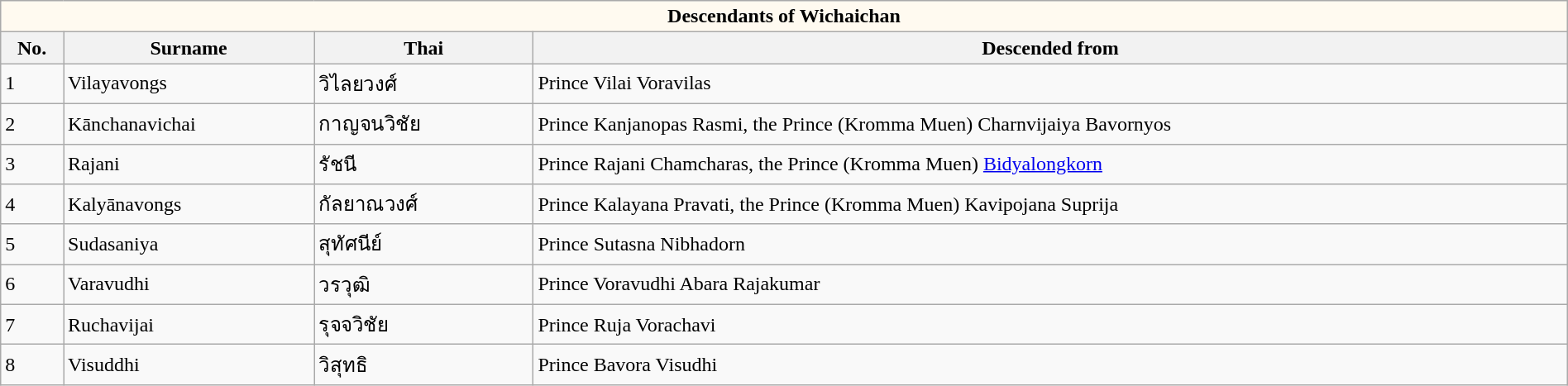<table class="wikitable collapsible collapsed" style="width:100%;">
<tr>
<th style="align: center; background: #fffaf0;" colspan="4"><strong>Descendants of Wichaichan</strong></th>
</tr>
<tr>
<th style="width:4%;">No.</th>
<th style="width:16%;">Surname</th>
<th style="width:14%;">Thai</th>
<th style="width:66%;">Descended from</th>
</tr>
<tr>
<td>1</td>
<td>Vilayavongs</td>
<td>วิไลยวงศ์</td>
<td>Prince Vilai Voravilas</td>
</tr>
<tr>
<td>2</td>
<td>Kānchanavichai</td>
<td>กาญจนวิชัย</td>
<td>Prince Kanjanopas Rasmi, the Prince (Kromma Muen) Charnvijaiya Bavornyos</td>
</tr>
<tr>
<td>3</td>
<td>Rajani</td>
<td>รัชนี</td>
<td>Prince Rajani Chamcharas, the Prince (Kromma Muen) <a href='#'>Bidyalongkorn</a></td>
</tr>
<tr>
<td>4</td>
<td>Kalyānavongs</td>
<td>กัลยาณวงศ์</td>
<td>Prince Kalayana Pravati, the Prince (Kromma Muen) Kavipojana Suprija</td>
</tr>
<tr>
<td>5</td>
<td>Sudasaniya</td>
<td>สุทัศนีย์</td>
<td>Prince Sutasna Nibhadorn</td>
</tr>
<tr>
<td>6</td>
<td>Varavudhi</td>
<td>วรวุฒิ</td>
<td>Prince Voravudhi Abara Rajakumar</td>
</tr>
<tr>
<td>7</td>
<td>Ruchavijai</td>
<td>รุจจวิชัย</td>
<td>Prince Ruja Vorachavi</td>
</tr>
<tr>
<td>8</td>
<td>Visuddhi</td>
<td>วิสุทธิ</td>
<td>Prince Bavora Visudhi</td>
</tr>
</table>
